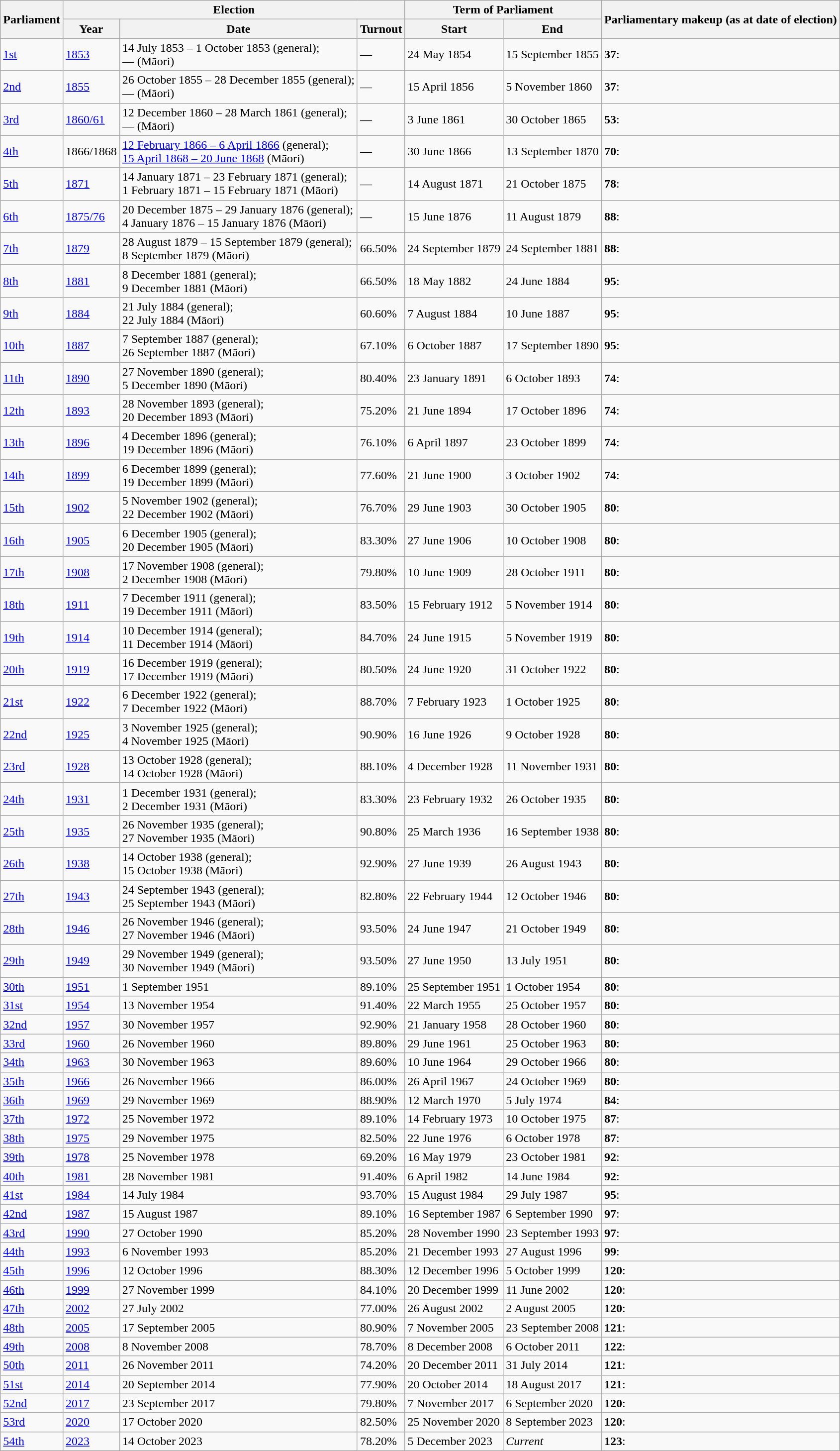<table class="wikitable">
<tr>
<th rowspan="2">Parliament</th>
<th colspan="3">Election</th>
<th colspan="2">Term of Parliament</th>
<th rowspan="2">Parliamentary makeup (as at date of election)</th>
</tr>
<tr>
<th>Year</th>
<th>Date</th>
<th>Turnout</th>
<th>Start</th>
<th>End</th>
</tr>
<tr>
<td><a href='#'>1st</a></td>
<td><a href='#'>1853</a></td>
<td>14 July 1853 – 1 October 1853 (general);<br>— (Māori)</td>
<td>—</td>
<td>24 May 1854</td>
<td>15 September 1855</td>
<td><strong>37</strong>: </td>
</tr>
<tr>
<td><a href='#'>2nd</a></td>
<td><a href='#'>1855</a></td>
<td>26 October 1855 – 28 December 1855 (general);<br>— (Māori)</td>
<td>—</td>
<td>15 April 1856</td>
<td>5 November 1860</td>
<td><strong>37</strong>: </td>
</tr>
<tr>
<td><a href='#'>3rd</a></td>
<td><a href='#'>1860/61</a></td>
<td>12 December 1860 – 28 March 1861 (general);<br>— (Māori)</td>
<td>—</td>
<td>3 June 1861</td>
<td>30 October 1865</td>
<td><strong>53</strong>: </td>
</tr>
<tr>
<td><a href='#'>4th</a></td>
<td>1866/1868</td>
<td><a href='#'>12 February 1866 – 6 April 1866</a> (general);<br><a href='#'>15 April 1868 – 20 June 1868</a> (Māori)</td>
<td>—</td>
<td>30 June 1866</td>
<td>13 September 1870</td>
<td><strong>70</strong>: </td>
</tr>
<tr>
<td><a href='#'>5th</a></td>
<td><a href='#'>1871</a></td>
<td>14 January 1871 – 23 February 1871 (general);<br>1 February 1871 – 15 February 1871 (Māori)</td>
<td>—</td>
<td>14 August 1871</td>
<td>21 October 1875</td>
<td><strong>78</strong>: </td>
</tr>
<tr>
<td><a href='#'>6th</a></td>
<td><a href='#'>1875/76</a></td>
<td>20 December 1875 – 29 January 1876 (general);<br>4 January 1876 – 15 January 1876 (Māori)</td>
<td>—</td>
<td>15 June 1876</td>
<td>11 August 1879</td>
<td><strong>88</strong>: </td>
</tr>
<tr>
<td><a href='#'>7th</a></td>
<td><a href='#'>1879</a></td>
<td>28 August 1879 – 15 September 1879 (general);<br>8 September 1879 (Māori)</td>
<td>66.50%</td>
<td>24 September 1879</td>
<td>24 September 1881</td>
<td><strong>88</strong>: </td>
</tr>
<tr>
<td><a href='#'>8th</a></td>
<td><a href='#'>1881</a></td>
<td>8 December 1881 (general);<br>9 December 1881 (Māori)</td>
<td>66.50%</td>
<td>18 May 1882</td>
<td>24 June 1884</td>
<td><strong>95</strong>: </td>
</tr>
<tr>
<td><a href='#'>9th</a></td>
<td><a href='#'>1884</a></td>
<td>21 July 1884 (general);<br>22 July 1884 (Māori)</td>
<td>60.60%</td>
<td>7 August 1884</td>
<td>10 June 1887</td>
<td><strong>95</strong>: </td>
</tr>
<tr>
<td><a href='#'>10th</a></td>
<td><a href='#'>1887</a></td>
<td>7 September 1887 (general);<br>26 September 1887 (Māori)</td>
<td>67.10%</td>
<td>6 October 1887</td>
<td>17 September 1890</td>
<td><strong>95</strong>: </td>
</tr>
<tr>
<td><a href='#'>11th</a></td>
<td><a href='#'>1890</a></td>
<td>27 November 1890 (general);<br>5 December 1890 (Māori)</td>
<td>80.40%</td>
<td>23 January 1891</td>
<td>6 October 1893</td>
<td><strong>74</strong>:   </td>
</tr>
<tr>
<td><a href='#'>12th</a></td>
<td><a href='#'>1893</a></td>
<td>28 November 1893 (general);<br>20 December 1893 (Māori)</td>
<td>75.20%</td>
<td>21 June 1894</td>
<td>17 October 1896</td>
<td><strong>74</strong>:   </td>
</tr>
<tr>
<td><a href='#'>13th</a></td>
<td><a href='#'>1896</a></td>
<td>4 December 1896 (general);<br>19 December 1896 (Māori)</td>
<td>76.10%</td>
<td>6 April 1897</td>
<td>23 October 1899</td>
<td><strong>74</strong>:   </td>
</tr>
<tr>
<td><a href='#'>14th</a></td>
<td><a href='#'>1899</a></td>
<td>6 December 1899 (general);<br>19 December 1899 (Māori)</td>
<td>77.60%</td>
<td>21 June 1900</td>
<td>3 October 1902</td>
<td><strong>74</strong>:   </td>
</tr>
<tr>
<td><a href='#'>15th</a></td>
<td><a href='#'>1902</a></td>
<td>5 November 1902 (general);<br>22 December 1902 (Māori)</td>
<td>76.70%</td>
<td>29 June 1903</td>
<td>30 October 1905</td>
<td><strong>80</strong>:   </td>
</tr>
<tr>
<td><a href='#'>16th</a></td>
<td><a href='#'>1905</a></td>
<td>6 December 1905 (general);<br>20 December 1905 (Māori)</td>
<td>83.30%</td>
<td>27 June 1906</td>
<td>10 October 1908</td>
<td><strong>80</strong>:    </td>
</tr>
<tr>
<td><a href='#'>17th</a></td>
<td><a href='#'>1908</a></td>
<td>17 November 1908 (general);<br>2 December 1908 (Māori)</td>
<td>79.80%</td>
<td>10 June 1909</td>
<td>28 October 1911</td>
<td><strong>80</strong>:    </td>
</tr>
<tr>
<td><a href='#'>18th</a></td>
<td><a href='#'>1911</a></td>
<td>7 December 1911 (general);<br>19 December 1911 (Māori)</td>
<td>83.50%</td>
<td>15 February 1912</td>
<td>5 November 1914</td>
<td><strong>80</strong>:    </td>
</tr>
<tr>
<td><a href='#'>19th</a></td>
<td><a href='#'>1914</a></td>
<td>10 December 1914 (general);<br>11 December 1914 (Māori)</td>
<td>84.70%</td>
<td>24 June 1915</td>
<td>5 November 1919</td>
<td><strong>80</strong>:    </td>
</tr>
<tr>
<td><a href='#'>20th</a><wbr></td>
<td><a href='#'>1919</a></td>
<td>16 December 1919 (general);<br>17 December 1919 (Māori)</td>
<td>80.50%</td>
<td>24 June 1920</td>
<td>31 October 1922</td>
<td><strong>80</strong>:    </td>
</tr>
<tr>
<td><a href='#'>21st</a></td>
<td><a href='#'>1922</a></td>
<td>6 December 1922 (general);<br>7 December 1922 (Māori)</td>
<td>88.70%</td>
<td>7 February 1923</td>
<td>1 October 1925</td>
<td><strong>80</strong>:    </td>
</tr>
<tr>
<td><a href='#'>22nd</a></td>
<td><a href='#'>1925</a></td>
<td>3 November 1925 (general);<br>4 November 1925 (Māori)</td>
<td>90.90%</td>
<td>16 June 1926</td>
<td>9 October 1928</td>
<td><strong>80</strong>:    </td>
</tr>
<tr>
<td><a href='#'>23rd</a></td>
<td><a href='#'>1928</a></td>
<td>13 October 1928 (general);<br>14 October 1928 (Māori)</td>
<td>88.10%</td>
<td>4 December 1928</td>
<td>11 November 1931</td>
<td><strong>80</strong>:     </td>
</tr>
<tr>
<td><a href='#'>24th</a></td>
<td><a href='#'>1931</a></td>
<td>1 December 1931 (general);<br>2 December 1931 (Māori)</td>
<td>83.30%</td>
<td>23 February 1932</td>
<td>26 October 1935</td>
<td><strong>80</strong>:     </td>
</tr>
<tr>
<td><a href='#'>25th</a><wbr></td>
<td><a href='#'>1935</a></td>
<td>26 November 1935 (general);<br>27 November 1935 (Māori)</td>
<td>90.80%</td>
<td>25 March 1936</td>
<td>16 September 1938</td>
<td><strong>80</strong>:      </td>
</tr>
<tr>
<td><a href='#'>26th</a></td>
<td><a href='#'>1938</a></td>
<td>14 October 1938 (general);<br>15 October 1938 (Māori)</td>
<td>92.90%</td>
<td>27 June 1939</td>
<td>26 August 1943</td>
<td><strong>80</strong>:   </td>
</tr>
<tr>
<td><a href='#'>27th</a><wbr></td>
<td><a href='#'>1943</a></td>
<td>24 September 1943 (general);<br>25 September 1943 (Māori)</td>
<td>82.80%</td>
<td>22 February 1944</td>
<td>12 October 1946</td>
<td><strong>80</strong>:   </td>
</tr>
<tr>
<td><a href='#'>28th</a></td>
<td><a href='#'>1946</a></td>
<td>26 November 1946 (general);<br>27 November 1946 (Māori)</td>
<td>93.50%</td>
<td>24 June 1947</td>
<td>21 October 1949</td>
<td><strong>80</strong>:  </td>
</tr>
<tr>
<td><a href='#'>29th</a></td>
<td><a href='#'>1949</a></td>
<td>29 November 1949 (general);<br>30 November 1949 (Māori)</td>
<td>93.50%</td>
<td>27 June 1950</td>
<td>13 July 1951</td>
<td><strong>80</strong>:  </td>
</tr>
<tr>
<td><a href='#'>30th</a><wbr></td>
<td><a href='#'>1951</a></td>
<td>1 September 1951</td>
<td>89.10%</td>
<td>25 September 1951</td>
<td>1 October 1954</td>
<td><strong>80</strong>:  </td>
</tr>
<tr>
<td><a href='#'>31st</a></td>
<td><a href='#'>1954</a></td>
<td>13 November 1954</td>
<td>91.40%</td>
<td>22 March 1955</td>
<td>25 October 1957</td>
<td><strong>80</strong>:  </td>
</tr>
<tr>
<td><a href='#'>32nd</a></td>
<td><a href='#'>1957</a></td>
<td>30 November 1957</td>
<td>92.90%</td>
<td>21 January 1958</td>
<td>28 October 1960</td>
<td><strong>80</strong>:  </td>
</tr>
<tr>
<td><a href='#'>33rd</a></td>
<td><a href='#'>1960</a></td>
<td>26 November 1960</td>
<td>89.80%</td>
<td>29 June 1961</td>
<td>25 October 1963</td>
<td><strong>80</strong>:  </td>
</tr>
<tr>
<td><a href='#'>34th</a></td>
<td><a href='#'>1963</a></td>
<td>30 November 1963</td>
<td>89.60%</td>
<td>10 June 1964</td>
<td>29 October 1966</td>
<td><strong>80</strong>:  </td>
</tr>
<tr>
<td><a href='#'>35th</a></td>
<td><a href='#'>1966</a></td>
<td>26 November 1966</td>
<td>86.00%</td>
<td>26 April 1967</td>
<td>24 October 1969</td>
<td><strong>80</strong>:   </td>
</tr>
<tr>
<td><a href='#'>36th</a></td>
<td><a href='#'>1969</a></td>
<td>29 November 1969</td>
<td>88.90%</td>
<td>12 March 1970</td>
<td>5 July 1974</td>
<td><strong>84</strong>:  </td>
</tr>
<tr>
<td><a href='#'>37th</a></td>
<td><a href='#'>1972</a></td>
<td>25 November 1972</td>
<td>89.10%</td>
<td>14 February 1973</td>
<td>10 October 1975</td>
<td><strong>87</strong>:  </td>
</tr>
<tr>
<td><a href='#'>38th</a></td>
<td><a href='#'>1975</a></td>
<td>29 November 1975</td>
<td>82.50%</td>
<td>22 June 1976</td>
<td>6 October 1978</td>
<td><strong>87</strong>:  </td>
</tr>
<tr>
<td><a href='#'>39th</a></td>
<td><a href='#'>1978</a></td>
<td>25 November 1978</td>
<td>69.20%</td>
<td>16 May 1979</td>
<td>23 October 1981</td>
<td><strong>92</strong>:   </td>
</tr>
<tr>
<td><a href='#'>40th</a></td>
<td><a href='#'>1981</a></td>
<td>28 November 1981</td>
<td>91.40%</td>
<td>6 April 1982</td>
<td>14 June 1984</td>
<td><strong>92</strong>:   </td>
</tr>
<tr>
<td><a href='#'>41st</a><wbr></td>
<td><a href='#'>1984</a></td>
<td>14 July 1984</td>
<td>93.70%</td>
<td>15 August 1984</td>
<td>29 July 1987</td>
<td><strong>95</strong>:   </td>
</tr>
<tr>
<td><a href='#'>42nd</a></td>
<td><a href='#'>1987</a></td>
<td>15 August 1987</td>
<td>89.10%</td>
<td>16 September 1987</td>
<td>6 September 1990</td>
<td><strong>97</strong>:  </td>
</tr>
<tr>
<td><a href='#'>43rd</a></td>
<td><a href='#'>1990</a></td>
<td>27 October 1990</td>
<td>85.20%</td>
<td>28 November 1990</td>
<td>23 September 1993</td>
<td><strong>97</strong>:   </td>
</tr>
<tr>
<td><a href='#'>44th</a></td>
<td><a href='#'>1993</a></td>
<td>6 November 1993</td>
<td>85.20%</td>
<td>21 December 1993</td>
<td>27 August 1996</td>
<td><strong>99</strong>:    </td>
</tr>
<tr>
<td><a href='#'>45th</a><wbr></td>
<td><a href='#'>1996</a></td>
<td>12 October 1996</td>
<td>88.30%</td>
<td>12 December 1996</td>
<td>5 October 1999</td>
<td><strong>120</strong>:      </td>
</tr>
<tr>
<td><a href='#'>46th</a></td>
<td><a href='#'>1999</a></td>
<td>27 November 1999</td>
<td>84.10%</td>
<td>20 December 1999</td>
<td>11 June 2002</td>
<td><strong>120</strong>:       </td>
</tr>
<tr>
<td><a href='#'>47th</a><wbr></td>
<td><a href='#'>2002</a></td>
<td>27 July 2002</td>
<td>77.00%</td>
<td>26 August 2002</td>
<td>2 August 2005</td>
<td><strong>120</strong>:       </td>
</tr>
<tr>
<td><a href='#'>48th</a></td>
<td><a href='#'>2005</a></td>
<td>17 September 2005</td>
<td>80.90%</td>
<td>7 November 2005</td>
<td>23 September 2008</td>
<td><strong>121</strong>:        </td>
</tr>
<tr>
<td><a href='#'>49th</a></td>
<td><a href='#'>2008</a></td>
<td>8 November 2008</td>
<td>78.70%</td>
<td>8 December 2008</td>
<td>6 October 2011</td>
<td><strong>122</strong>:       </td>
</tr>
<tr>
<td><a href='#'>50th</a></td>
<td><a href='#'>2011</a></td>
<td>26 November 2011</td>
<td>74.20%</td>
<td>20 December 2011</td>
<td>31 July 2014</td>
<td><strong>121</strong>:        </td>
</tr>
<tr>
<td><a href='#'>51st</a></td>
<td><a href='#'>2014</a></td>
<td>20 September 2014</td>
<td>77.90%</td>
<td>20 October 2014</td>
<td>18 August 2017</td>
<td><strong>121</strong>:       </td>
</tr>
<tr>
<td><a href='#'>52nd</a></td>
<td><a href='#'>2017</a></td>
<td>23 September 2017</td>
<td>79.80%</td>
<td>7 November 2017</td>
<td>6 September 2020</td>
<td><strong>120</strong>:     </td>
</tr>
<tr>
<td><a href='#'>53rd</a></td>
<td><a href='#'>2020</a></td>
<td>17 October 2020</td>
<td>82.50%</td>
<td>25 November 2020</td>
<td>8 September 2023</td>
<td><strong>120</strong>:     </td>
</tr>
<tr>
<td><a href='#'>54th</a></td>
<td><a href='#'>2023</a></td>
<td>14 October 2023</td>
<td>78.20%</td>
<td>5 December 2023</td>
<td><em>Current</em></td>
<td><strong>123</strong>:      </td>
</tr>
</table>
